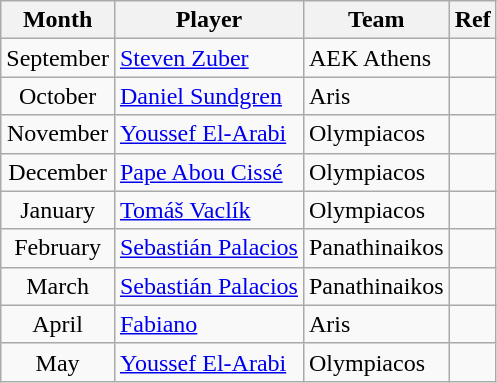<table class="wikitable">
<tr>
<th>Month</th>
<th>Player</th>
<th>Team</th>
<th>Ref</th>
</tr>
<tr>
<td align="center">September</td>
<td> <a href='#'>Steven Zuber</a></td>
<td>AEK Athens</td>
<td align="center"></td>
</tr>
<tr>
<td align="center">October</td>
<td> <a href='#'>Daniel Sundgren</a></td>
<td>Aris</td>
<td align="center"></td>
</tr>
<tr>
<td align="center">November</td>
<td> <a href='#'>Youssef El-Arabi</a></td>
<td>Olympiacos</td>
<td align="center"></td>
</tr>
<tr>
<td align="center">December</td>
<td> <a href='#'>Pape Abou Cissé</a></td>
<td>Olympiacos</td>
<td align="center"></td>
</tr>
<tr>
<td align="center">January</td>
<td> <a href='#'>Tomáš Vaclík</a></td>
<td>Olympiacos</td>
<td align="center"></td>
</tr>
<tr>
<td align="center">February</td>
<td> <a href='#'>Sebastián Palacios</a></td>
<td>Panathinaikos</td>
<td align="center"></td>
</tr>
<tr>
<td align="center">March</td>
<td> <a href='#'>Sebastián Palacios</a></td>
<td>Panathinaikos</td>
<td align="center"></td>
</tr>
<tr>
<td align="center">April</td>
<td> <a href='#'>Fabiano</a></td>
<td>Aris</td>
<td align="center"></td>
</tr>
<tr>
<td align="center">May</td>
<td> <a href='#'>Youssef El-Arabi</a></td>
<td>Olympiacos</td>
<td align="center"></td>
</tr>
</table>
